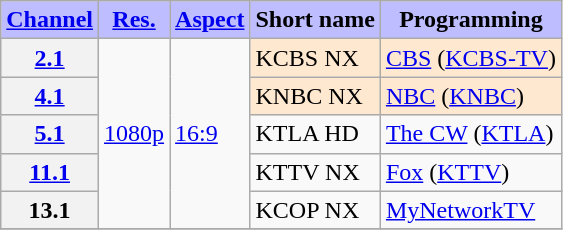<table class="wikitable">
<tr>
<th style="background-color: #bdbdff" scope = "col"><a href='#'>Channel</a></th>
<th style="background-color: #bdbdff" scope = "col"><a href='#'>Res.</a></th>
<th style="background-color: #bdbdff" scope = "col"><a href='#'>Aspect</a></th>
<th style="background-color: #bdbdff" scope = "col">Short name</th>
<th style="background-color: #bdbdff" scope = "col">Programming</th>
</tr>
<tr>
<th scope = "row"><a href='#'>2.1</a></th>
<td rowspan=5><a href='#'>1080p</a></td>
<td rowspan=5><a href='#'>16:9</a></td>
<td style="background-color: #ffe8d0">KCBS NX</td>
<td style="background-color:#ffe8d0"><a href='#'>CBS</a> (<a href='#'>KCBS-TV</a>) </td>
</tr>
<tr>
<th scope = "row"><a href='#'>4.1</a></th>
<td style="background-color: #ffe8d0">KNBC NX</td>
<td style="background-color: #ffe8d0"><a href='#'>NBC</a> (<a href='#'>KNBC</a>) </td>
</tr>
<tr>
<th scope = "row"><a href='#'>5.1</a></th>
<td>KTLA HD</td>
<td><a href='#'>The CW</a> (<a href='#'>KTLA</a>)</td>
</tr>
<tr>
<th scope = "row"><a href='#'>11.1</a></th>
<td>KTTV NX</td>
<td><a href='#'>Fox</a> (<a href='#'>KTTV</a>)</td>
</tr>
<tr>
<th scope = "row">13.1</th>
<td>KCOP NX</td>
<td><a href='#'>MyNetworkTV</a></td>
</tr>
<tr>
</tr>
</table>
